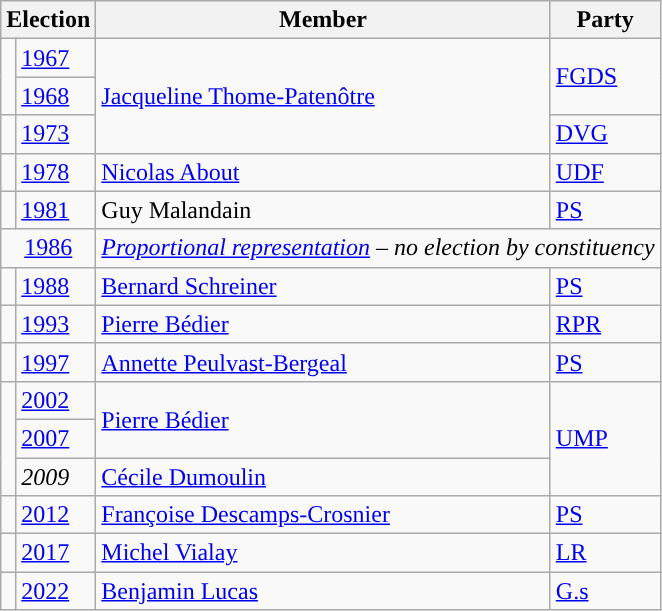<table class="wikitable">
<tr>
<th colspan=2>Election</th>
<th>Member</th>
<th>Party</th>
</tr>
<tr>
<td rowspan="2" style="color:inherit;background-color: "></td>
<td><a href='#'>1967</a></td>
<td rowspan="3"><a href='#'>Jacqueline Thome-Patenôtre</a></td>
<td rowspan="2"><a href='#'>FGDS</a></td>
</tr>
<tr>
<td><a href='#'>1968</a></td>
</tr>
<tr>
<td style="color:inherit;background-color: "></td>
<td><a href='#'>1973</a></td>
<td><a href='#'>DVG</a></td>
</tr>
<tr>
<td style="color:inherit;background-color: "></td>
<td><a href='#'>1978</a></td>
<td><a href='#'>Nicolas About</a></td>
<td><a href='#'>UDF</a></td>
</tr>
<tr>
<td style="color:inherit;background-color: "></td>
<td><a href='#'>1981</a></td>
<td>Guy Malandain</td>
<td><a href='#'>PS</a></td>
</tr>
<tr>
<td colspan=2 align="center"><a href='#'>1986</a></td>
<td colspan=2><em><a href='#'>Proportional representation</a> – no election by constituency</em></td>
</tr>
<tr>
<td style="color:inherit;background-color: "></td>
<td><a href='#'>1988</a></td>
<td><a href='#'>Bernard Schreiner</a></td>
<td><a href='#'>PS</a></td>
</tr>
<tr>
<td style="color:inherit;background-color: "></td>
<td><a href='#'>1993</a></td>
<td><a href='#'>Pierre Bédier</a></td>
<td><a href='#'>RPR</a></td>
</tr>
<tr>
<td style="color:inherit;background-color: "></td>
<td><a href='#'>1997</a></td>
<td><a href='#'>Annette Peulvast-Bergeal</a></td>
<td><a href='#'>PS</a></td>
</tr>
<tr>
<td rowspan="3" style="color:inherit;background-color: "></td>
<td><a href='#'>2002</a></td>
<td rowspan="2"><a href='#'>Pierre Bédier</a></td>
<td rowspan="3"><a href='#'>UMP</a></td>
</tr>
<tr>
<td><a href='#'>2007</a></td>
</tr>
<tr>
<td><em>2009</em></td>
<td><a href='#'>Cécile Dumoulin</a></td>
</tr>
<tr>
<td style="color:inherit;background-color: "></td>
<td><a href='#'>2012</a></td>
<td><a href='#'>Françoise Descamps-Crosnier</a></td>
<td><a href='#'>PS</a></td>
</tr>
<tr>
<td style="color:inherit;background-color: "></td>
<td><a href='#'>2017</a></td>
<td><a href='#'>Michel Vialay</a></td>
<td><a href='#'>LR</a></td>
</tr>
<tr>
<td style="color:inherit;background-color: "></td>
<td><a href='#'>2022</a></td>
<td><a href='#'>Benjamin Lucas</a></td>
<td><a href='#'>G.s</a></td>
</tr>
</table>
